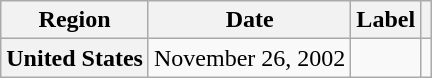<table class="wikitable plainrowheaders">
<tr>
<th scope="col">Region</th>
<th scope="col">Date</th>
<th scope="col">Label</th>
<th scope="col"></th>
</tr>
<tr>
<th scope="row">United States</th>
<td>November 26, 2002</td>
<td></td>
<td align="center"></td>
</tr>
</table>
